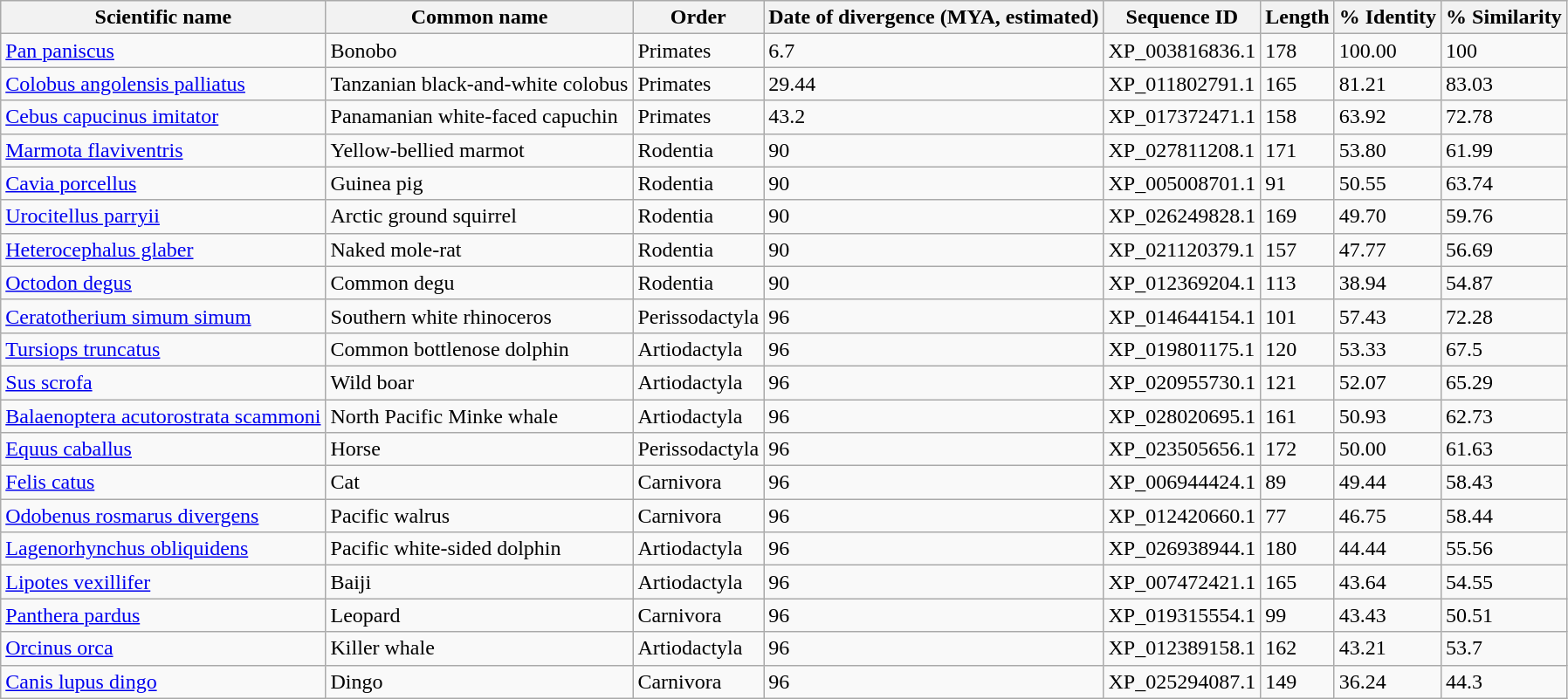<table class="wikitable">
<tr>
<th>Scientific  name</th>
<th>Common name</th>
<th>Order</th>
<th>Date of divergence (MYA,  estimated)</th>
<th>Sequence ID</th>
<th>Length</th>
<th>% Identity</th>
<th>% Similarity</th>
</tr>
<tr>
<td><a href='#'>Pan paniscus</a></td>
<td>Bonobo</td>
<td>Primates</td>
<td>6.7</td>
<td>XP_003816836.1</td>
<td>178</td>
<td>100.00</td>
<td>100</td>
</tr>
<tr>
<td><a href='#'>Colobus angolensis palliatus</a></td>
<td>Tanzanian black-and-white colobus</td>
<td>Primates</td>
<td>29.44</td>
<td>XP_011802791.1</td>
<td>165</td>
<td>81.21</td>
<td>83.03</td>
</tr>
<tr>
<td><a href='#'>Cebus capucinus imitator</a></td>
<td>Panamanian white-faced capuchin</td>
<td>Primates</td>
<td>43.2</td>
<td>XP_017372471.1</td>
<td>158</td>
<td>63.92</td>
<td>72.78</td>
</tr>
<tr>
<td><a href='#'>Marmota flaviventris</a></td>
<td>Yellow-bellied marmot</td>
<td>Rodentia</td>
<td>90</td>
<td>XP_027811208.1</td>
<td>171</td>
<td>53.80</td>
<td>61.99</td>
</tr>
<tr>
<td><a href='#'>Cavia porcellus</a></td>
<td>Guinea pig</td>
<td>Rodentia</td>
<td>90</td>
<td>XP_005008701.1</td>
<td>91</td>
<td>50.55</td>
<td>63.74</td>
</tr>
<tr>
<td><a href='#'>Urocitellus parryii</a></td>
<td>Arctic ground squirrel</td>
<td>Rodentia</td>
<td>90</td>
<td>XP_026249828.1</td>
<td>169</td>
<td>49.70</td>
<td>59.76</td>
</tr>
<tr>
<td><a href='#'>Heterocephalus glaber</a></td>
<td>Naked mole-rat</td>
<td>Rodentia</td>
<td>90</td>
<td>XP_021120379.1</td>
<td>157</td>
<td>47.77</td>
<td>56.69</td>
</tr>
<tr>
<td><a href='#'>Octodon degus</a></td>
<td>Common degu</td>
<td>Rodentia</td>
<td>90</td>
<td>XP_012369204.1</td>
<td>113</td>
<td>38.94</td>
<td>54.87</td>
</tr>
<tr>
<td><a href='#'>Ceratotherium simum simum</a></td>
<td>Southern white rhinoceros</td>
<td>Perissodactyla</td>
<td>96</td>
<td>XP_014644154.1</td>
<td>101</td>
<td>57.43</td>
<td>72.28</td>
</tr>
<tr>
<td><a href='#'>Tursiops truncatus</a></td>
<td>Common bottlenose dolphin</td>
<td>Artiodactyla</td>
<td>96</td>
<td>XP_019801175.1</td>
<td>120</td>
<td>53.33</td>
<td>67.5</td>
</tr>
<tr>
<td><a href='#'>Sus scrofa</a></td>
<td>Wild boar</td>
<td>Artiodactyla</td>
<td>96</td>
<td>XP_020955730.1</td>
<td>121</td>
<td>52.07</td>
<td>65.29</td>
</tr>
<tr>
<td><a href='#'>Balaenoptera acutorostrata scammoni</a></td>
<td>North Pacific Minke whale</td>
<td>Artiodactyla</td>
<td>96</td>
<td>XP_028020695.1</td>
<td>161</td>
<td>50.93</td>
<td>62.73</td>
</tr>
<tr>
<td><a href='#'>Equus caballus</a></td>
<td>Horse</td>
<td>Perissodactyla</td>
<td>96</td>
<td>XP_023505656.1</td>
<td>172</td>
<td>50.00</td>
<td>61.63</td>
</tr>
<tr>
<td><a href='#'>Felis catus</a></td>
<td>Cat</td>
<td>Carnivora</td>
<td>96</td>
<td>XP_006944424.1</td>
<td>89</td>
<td>49.44</td>
<td>58.43</td>
</tr>
<tr>
<td><a href='#'>Odobenus rosmarus divergens</a></td>
<td>Pacific walrus</td>
<td>Carnivora</td>
<td>96</td>
<td>XP_012420660.1</td>
<td>77</td>
<td>46.75</td>
<td>58.44</td>
</tr>
<tr>
<td><a href='#'>Lagenorhynchus obliquidens</a></td>
<td>Pacific white-sided dolphin</td>
<td>Artiodactyla</td>
<td>96</td>
<td>XP_026938944.1</td>
<td>180</td>
<td>44.44</td>
<td>55.56</td>
</tr>
<tr>
<td><a href='#'>Lipotes vexillifer</a></td>
<td>Baiji</td>
<td>Artiodactyla</td>
<td>96</td>
<td>XP_007472421.1</td>
<td>165</td>
<td>43.64</td>
<td>54.55</td>
</tr>
<tr>
<td><a href='#'>Panthera pardus</a></td>
<td>Leopard</td>
<td>Carnivora</td>
<td>96</td>
<td>XP_019315554.1</td>
<td>99</td>
<td>43.43</td>
<td>50.51</td>
</tr>
<tr>
<td><a href='#'>Orcinus orca</a></td>
<td>Killer whale</td>
<td>Artiodactyla</td>
<td>96</td>
<td>XP_012389158.1</td>
<td>162</td>
<td>43.21</td>
<td>53.7</td>
</tr>
<tr>
<td><a href='#'>Canis lupus dingo</a></td>
<td>Dingo</td>
<td>Carnivora</td>
<td>96</td>
<td>XP_025294087.1</td>
<td>149</td>
<td>36.24</td>
<td>44.3</td>
</tr>
</table>
